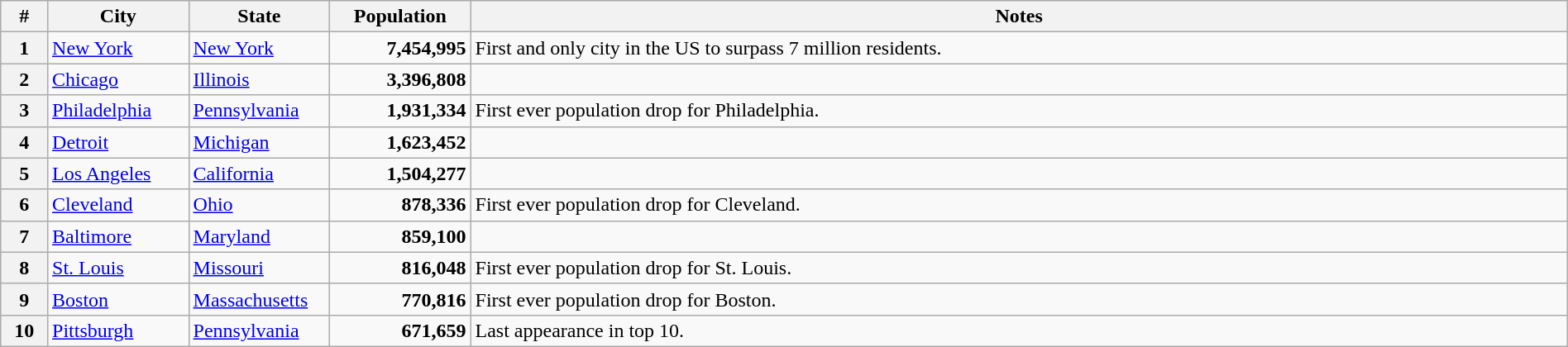<table class="wikitable plainrowheaders"  style="width:75%; width:100%;">
<tr>
<th scope="col" style="width:3%;">#</th>
<th scope="col" style="width:9%;">City</th>
<th scope="col" style="width:9%;">State</th>
<th scope="col" style="width:9%;">Population</th>
<th scope="col" style="width:70%;">Notes</th>
</tr>
<tr>
<th scope="row">1</th>
<td><a href='#'>New York</a></td>
<td><a href='#'>New York</a></td>
<td align="right"><strong>7,454,995</strong></td>
<td>First and only city in the US to surpass 7 million residents.</td>
</tr>
<tr>
<th scope="row">2</th>
<td><a href='#'>Chicago</a></td>
<td><a href='#'>Illinois</a></td>
<td align="right"><strong>3,396,808</strong></td>
<td></td>
</tr>
<tr>
<th scope="row">3</th>
<td><a href='#'>Philadelphia</a></td>
<td><a href='#'>Pennsylvania</a></td>
<td align="right"><strong>1,931,334</strong></td>
<td>First ever population drop for Philadelphia.</td>
</tr>
<tr>
<th scope="row">4</th>
<td><a href='#'>Detroit</a></td>
<td><a href='#'>Michigan</a></td>
<td align="right"><strong>1,623,452</strong></td>
<td></td>
</tr>
<tr>
<th scope="row">5</th>
<td><a href='#'>Los Angeles</a></td>
<td><a href='#'>California</a></td>
<td align="right"><strong>1,504,277</strong></td>
<td></td>
</tr>
<tr>
<th scope="row">6</th>
<td><a href='#'>Cleveland</a></td>
<td><a href='#'>Ohio</a></td>
<td align="right"><strong>878,336</strong></td>
<td>First ever population drop for Cleveland.</td>
</tr>
<tr>
<th scope="row">7</th>
<td><a href='#'>Baltimore</a></td>
<td><a href='#'>Maryland</a></td>
<td align="right"><strong>859,100</strong></td>
<td></td>
</tr>
<tr>
<th scope="row">8</th>
<td><a href='#'>St. Louis</a></td>
<td><a href='#'>Missouri</a></td>
<td align="right"><strong>816,048</strong></td>
<td>First ever population drop for St. Louis.</td>
</tr>
<tr>
<th scope="row">9</th>
<td><a href='#'>Boston</a></td>
<td><a href='#'>Massachusetts</a></td>
<td align="right"><strong>770,816</strong></td>
<td>First ever population drop for Boston.</td>
</tr>
<tr>
<th scope="row">10</th>
<td><a href='#'>Pittsburgh</a></td>
<td><a href='#'>Pennsylvania</a></td>
<td align="right"><strong>671,659</strong></td>
<td>Last appearance in top 10.</td>
</tr>
</table>
